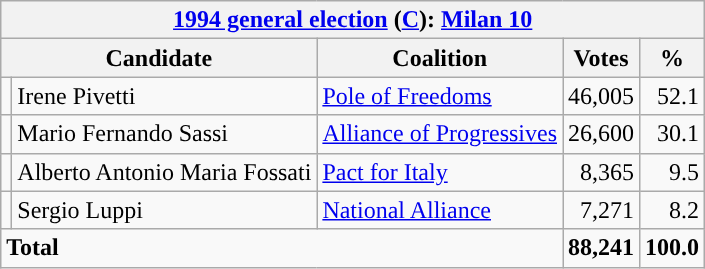<table class=wikitable style=text-align:right>
<tr>
<th colspan=5><a href='#'>1994 general election</a> (<a href='#'>C</a>): <a href='#'>Milan 10</a></th>
</tr>
<tr>
<th colspan=2>Candidate</th>
<th>Coalition</th>
<th>Votes</th>
<th>%</th>
</tr>
<tr>
<td></td>
<td align=left>Irene Pivetti</td>
<td align=left><a href='#'>Pole of Freedoms</a></td>
<td>46,005</td>
<td>52.1</td>
</tr>
<tr>
<td></td>
<td align=left>Mario Fernando Sassi</td>
<td align=left><a href='#'>Alliance of Progressives</a></td>
<td>26,600</td>
<td>30.1</td>
</tr>
<tr>
<td></td>
<td align=left>Alberto Antonio Maria Fossati</td>
<td align=left><a href='#'>Pact for Italy</a></td>
<td>8,365</td>
<td>9.5</td>
</tr>
<tr>
<td></td>
<td align=left>Sergio Luppi</td>
<td align=left><a href='#'>National Alliance</a></td>
<td>7,271</td>
<td>8.2</td>
</tr>
<tr>
<td align=left colspan=3><strong>Total</strong></td>
<td><strong>88,241</strong></td>
<td><strong>100.0</strong></td>
</tr>
</table>
